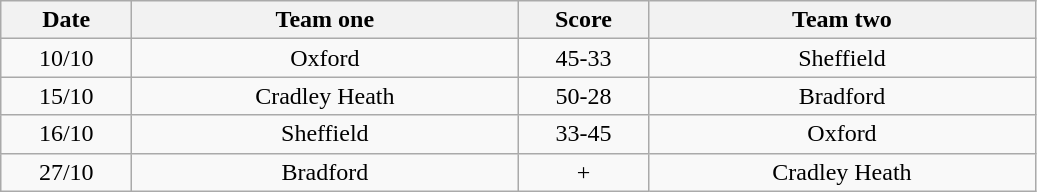<table class="wikitable" style="text-align: center">
<tr>
<th width=80>Date</th>
<th width=250>Team one</th>
<th width=80>Score</th>
<th width=250>Team two</th>
</tr>
<tr>
<td>10/10</td>
<td>Oxford</td>
<td>45-33</td>
<td>Sheffield</td>
</tr>
<tr>
<td>15/10</td>
<td>Cradley Heath</td>
<td>50-28</td>
<td>Bradford</td>
</tr>
<tr>
<td>16/10</td>
<td>Sheffield</td>
<td>33-45</td>
<td>Oxford</td>
</tr>
<tr>
<td>27/10</td>
<td>Bradford</td>
<td>+</td>
<td>Cradley Heath</td>
</tr>
</table>
